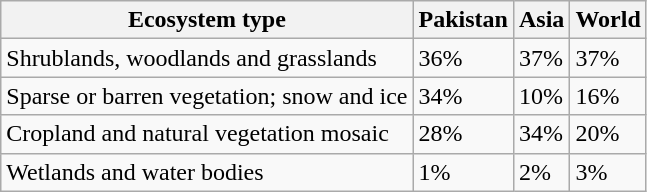<table class="wikitable">
<tr>
<th>Ecosystem type</th>
<th>Pakistan</th>
<th>Asia</th>
<th>World</th>
</tr>
<tr>
<td>Shrublands, woodlands and grasslands</td>
<td>36%</td>
<td>37%</td>
<td>37%</td>
</tr>
<tr>
<td>Sparse or barren vegetation; snow and ice</td>
<td>34%</td>
<td>10%</td>
<td>16%</td>
</tr>
<tr>
<td>Cropland and natural vegetation mosaic</td>
<td>28%</td>
<td>34%</td>
<td>20%</td>
</tr>
<tr>
<td>Wetlands and water bodies</td>
<td>1%</td>
<td>2%</td>
<td>3%</td>
</tr>
</table>
